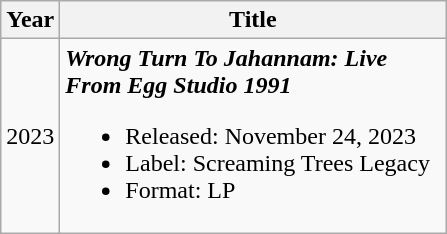<table class="wikitable">
<tr>
<th>Year</th>
<th width="250">Title</th>
</tr>
<tr>
<td>2023</td>
<td><strong><em>Wrong Turn To Jahannam: Live From Egg Studio 1991</em></strong><br><ul><li>Released: November 24, 2023</li><li>Label: Screaming Trees Legacy</li><li>Format: LP</li></ul></td>
</tr>
</table>
